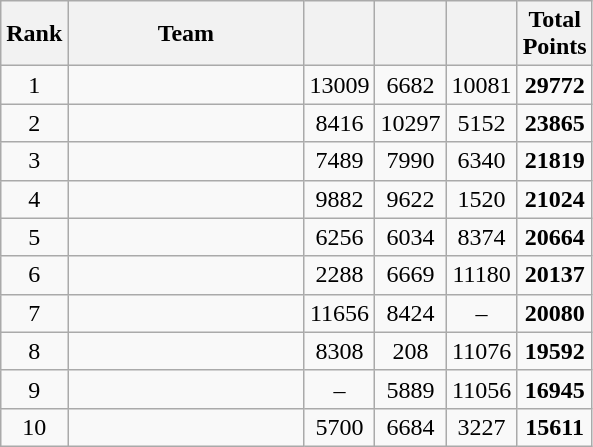<table class="wikitable sortable" style="text-align:center">
<tr>
<th width=20>Rank</th>
<th width=150>Team</th>
<th width=40></th>
<th width=40></th>
<th width=40></th>
<th width=40>Total<br>Points</th>
</tr>
<tr>
<td>1</td>
<td align=left></td>
<td>13009</td>
<td>6682</td>
<td>10081</td>
<td><strong>29772</strong></td>
</tr>
<tr>
<td>2</td>
<td align=left></td>
<td>8416</td>
<td>10297</td>
<td>5152</td>
<td><strong>23865</strong></td>
</tr>
<tr>
<td>3</td>
<td align=left></td>
<td>7489</td>
<td>7990</td>
<td>6340</td>
<td><strong>21819</strong></td>
</tr>
<tr>
<td>4</td>
<td align=left></td>
<td>9882</td>
<td>9622</td>
<td>1520</td>
<td><strong>21024</strong></td>
</tr>
<tr>
<td>5</td>
<td align=left></td>
<td>6256</td>
<td>6034</td>
<td>8374</td>
<td><strong>20664</strong></td>
</tr>
<tr>
<td>6</td>
<td align=left></td>
<td>2288</td>
<td>6669</td>
<td>11180</td>
<td><strong>20137</strong></td>
</tr>
<tr>
<td>7</td>
<td align=left></td>
<td>11656</td>
<td>8424</td>
<td>–</td>
<td><strong>20080</strong></td>
</tr>
<tr>
<td>8</td>
<td align=left></td>
<td>8308</td>
<td>208</td>
<td>11076</td>
<td><strong>19592</strong></td>
</tr>
<tr>
<td>9</td>
<td align=left></td>
<td>–</td>
<td>5889</td>
<td>11056</td>
<td><strong>16945</strong></td>
</tr>
<tr>
<td>10</td>
<td align=left></td>
<td>5700</td>
<td>6684</td>
<td>3227</td>
<td><strong>15611</strong></td>
</tr>
</table>
